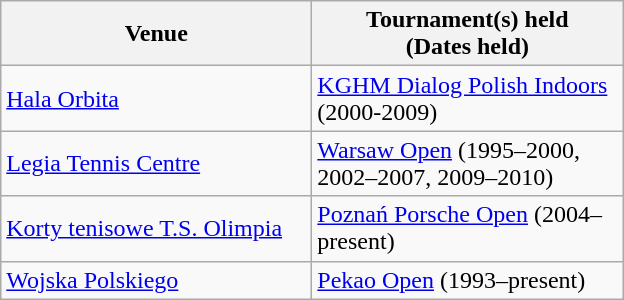<table class=wikitable>
<tr>
<th width=200>Venue</th>
<th width=200>Tournament(s) held<br>(Dates held)</th>
</tr>
<tr>
<td><a href='#'>Hala Orbita</a></td>
<td><a href='#'>KGHM Dialog Polish Indoors</a> (2000-2009)</td>
</tr>
<tr>
<td><a href='#'>Legia Tennis Centre</a></td>
<td><a href='#'>Warsaw Open</a> (1995–2000, 2002–2007, 2009–2010)</td>
</tr>
<tr>
<td><a href='#'>Korty tenisowe T.S. Olimpia</a></td>
<td><a href='#'>Poznań Porsche Open</a> (2004–present)</td>
</tr>
<tr>
<td><a href='#'>Wojska Polskiego</a></td>
<td><a href='#'>Pekao Open</a> (1993–present)</td>
</tr>
</table>
